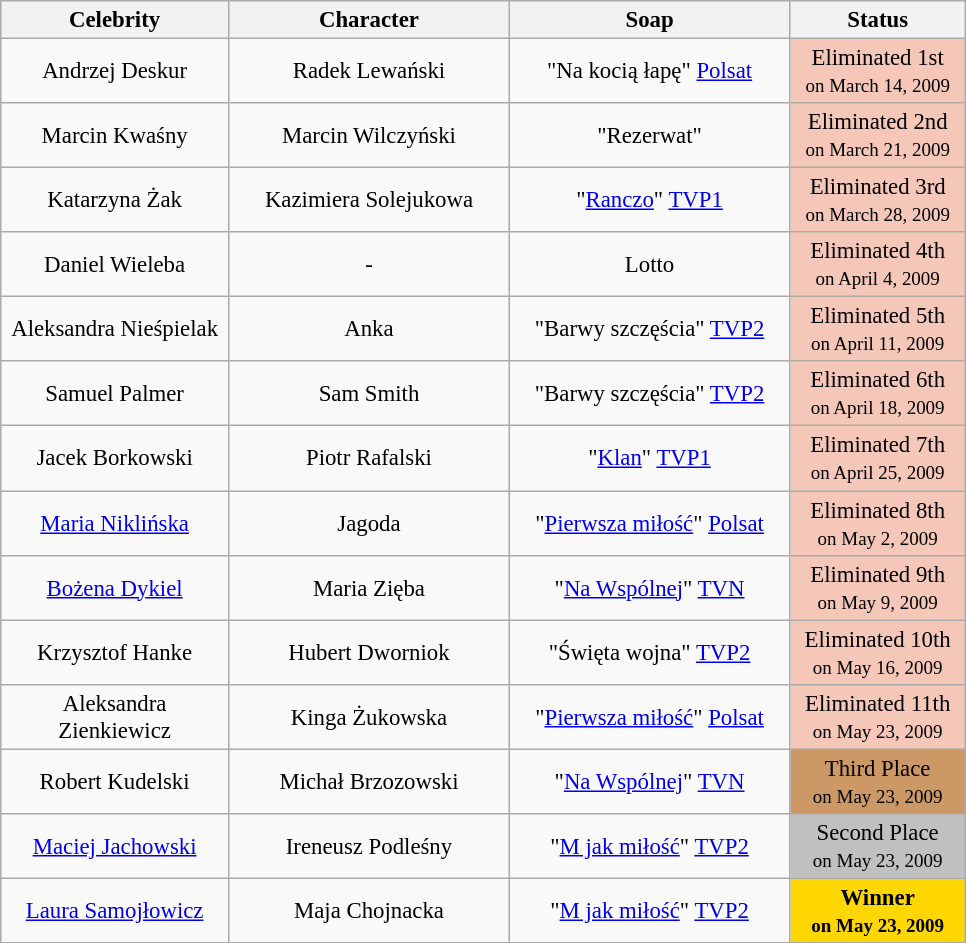<table class="wikitable"  style="margin:auto; text-align:center; font-size:95%;">
<tr>
<th style="width:145px;">Celebrity</th>
<th style="width:180px;">Character</th>
<th style="width:180px;">Soap</th>
<th style="width:110px;">Status</th>
</tr>
<tr>
<td>Andrzej Deskur</td>
<td>Radek Lewański</td>
<td>"Na kocią łapę" <a href='#'>Polsat</a></td>
<td bgcolor="#F4C7B8">Eliminated 1st<br><small>on March 14, 2009</small></td>
</tr>
<tr>
<td>Marcin Kwaśny</td>
<td>Marcin Wilczyński</td>
<td>"Rezerwat"</td>
<td bgcolor="#F4C7B8">Eliminated 2nd<br><small>on March 21, 2009</small></td>
</tr>
<tr>
<td>Katarzyna Żak</td>
<td>Kazimiera Solejukowa</td>
<td>"<a href='#'>Ranczo</a>" <a href='#'>TVP1</a></td>
<td bgcolor="#F4C7B8">Eliminated 3rd<br><small>on March 28, 2009</small></td>
</tr>
<tr>
<td>Daniel Wieleba</td>
<td>-</td>
<td>Lotto</td>
<td bgcolor="#F4C7B8">Eliminated 4th<br><small>on April 4, 2009</small></td>
</tr>
<tr>
<td>Aleksandra Nieśpielak</td>
<td>Anka</td>
<td>"Barwy szczęścia" <a href='#'>TVP2</a></td>
<td bgcolor="#F4C7B8">Eliminated 5th<br><small>on April 11, 2009</small></td>
</tr>
<tr>
<td>Samuel Palmer</td>
<td>Sam Smith</td>
<td>"Barwy szczęścia" <a href='#'>TVP2</a></td>
<td bgcolor="#F4C7B8">Eliminated 6th<br><small>on April 18, 2009</small></td>
</tr>
<tr>
<td>Jacek Borkowski</td>
<td>Piotr Rafalski</td>
<td>"<a href='#'>Klan</a>" <a href='#'>TVP1</a></td>
<td bgcolor="#F4C7B8">Eliminated 7th<br><small>on April 25, 2009</small></td>
</tr>
<tr>
<td><a href='#'>Maria Niklińska</a></td>
<td>Jagoda</td>
<td>"<a href='#'>Pierwsza miłość</a>" <a href='#'>Polsat</a></td>
<td bgcolor="#F4C7B8">Eliminated 8th<br><small>on May 2, 2009</small></td>
</tr>
<tr>
<td><a href='#'>Bożena Dykiel</a></td>
<td>Maria Zięba</td>
<td>"<a href='#'>Na Wspólnej</a>" <a href='#'>TVN</a></td>
<td bgcolor="#F4C7B8">Eliminated 9th<br><small>on May 9, 2009</small></td>
</tr>
<tr>
<td>Krzysztof Hanke</td>
<td>Hubert Dworniok</td>
<td>"Święta wojna" <a href='#'>TVP2</a></td>
<td bgcolor="#F4C7B8">Eliminated 10th<br><small>on May 16, 2009</small></td>
</tr>
<tr>
<td>Aleksandra Zienkiewicz</td>
<td>Kinga Żukowska</td>
<td>"<a href='#'>Pierwsza miłość</a>" <a href='#'>Polsat</a></td>
<td bgcolor="#F4C7B8">Eliminated 11th<br><small>on May 23, 2009</small></td>
</tr>
<tr>
<td>Robert Kudelski</td>
<td>Michał Brzozowski</td>
<td>"<a href='#'>Na Wspólnej</a>" <a href='#'>TVN</a></td>
<td bgcolor="#cc9966">Third Place<br><small>on May 23, 2009</small></td>
</tr>
<tr>
<td><a href='#'>Maciej Jachowski</a></td>
<td>Ireneusz Podleśny</td>
<td>"<a href='#'>M jak miłość</a>" <a href='#'>TVP2</a></td>
<td bgcolor="silver">Second Place<br><small>on May 23, 2009</small></td>
</tr>
<tr>
<td><a href='#'>Laura Samojłowicz</a></td>
<td>Maja Chojnacka</td>
<td>"<a href='#'>M jak miłość</a>" <a href='#'>TVP2</a></td>
<td bgcolor="gold"><strong>Winner<br><small>on May 23, 2009</small></strong></td>
</tr>
</table>
